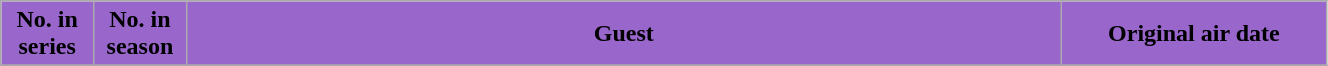<table class="wikitable plainrowheaders" style="width:70%;">
<tr>
<th scope="col" style="background-color: #9966CC; color: #000000;" width=7%>No. in<br>series</th>
<th scope="col" style="background-color: #9966CC; color: #000000;" width=7%>No. in<br>season</th>
<th scope="col" style="background-color: #9966CC; color: #000000;">Guest</th>
<th scope="col" style="background-color: #9966CC; color: #000000;" width=20%>Original air date</th>
</tr>
<tr>
</tr>
</table>
